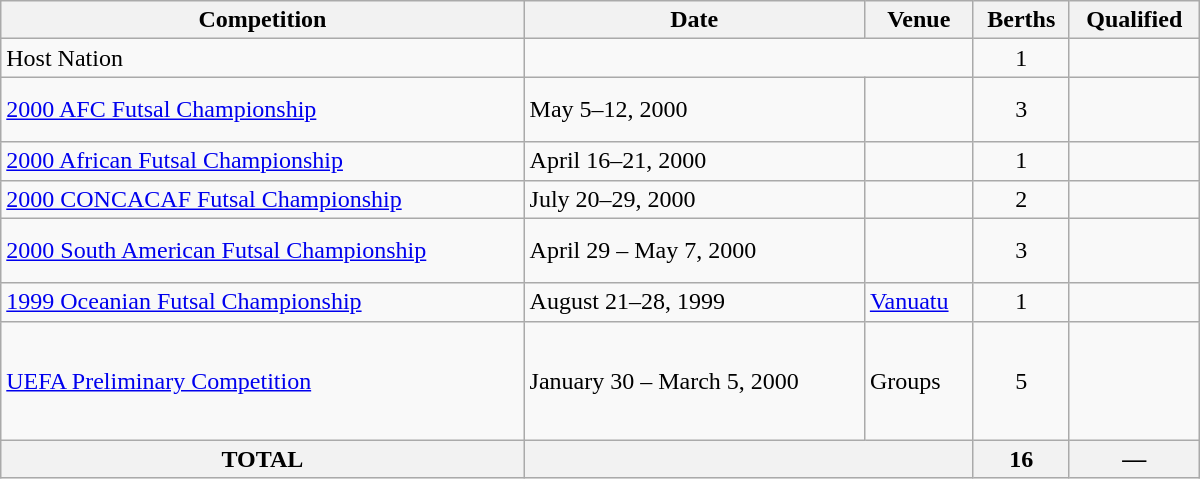<table class="wikitable" width="800">
<tr>
<th>Competition</th>
<th>Date</th>
<th>Venue</th>
<th>Berths</th>
<th>Qualified</th>
</tr>
<tr>
<td>Host Nation</td>
<td colspan="2"> </td>
<td align="center">1</td>
<td></td>
</tr>
<tr>
<td><a href='#'>2000 AFC Futsal Championship</a></td>
<td>May 5–12, 2000</td>
<td></td>
<td align="center">3</td>
<td> <br>  <br> </td>
</tr>
<tr>
<td><a href='#'>2000 African Futsal Championship</a></td>
<td>April 16–21, 2000</td>
<td></td>
<td align="center">1</td>
<td></td>
</tr>
<tr>
<td><a href='#'>2000 CONCACAF Futsal Championship</a></td>
<td>July 20–29, 2000</td>
<td></td>
<td align="center">2</td>
<td> <br> </td>
</tr>
<tr>
<td><a href='#'>2000 South American Futsal Championship</a></td>
<td>April 29 – May 7, 2000</td>
<td></td>
<td align="center">3</td>
<td> <br>  <br> </td>
</tr>
<tr>
<td><a href='#'>1999 Oceanian Futsal Championship</a></td>
<td>August 21–28, 1999</td>
<td> <a href='#'>Vanuatu</a></td>
<td align="center">1</td>
<td></td>
</tr>
<tr>
<td><a href='#'>UEFA Preliminary Competition</a></td>
<td>January 30 – March 5, 2000</td>
<td>Groups</td>
<td align="center">5</td>
<td> <br>  <br>  <br>  <br> </td>
</tr>
<tr>
<th>TOTAL</th>
<th colspan="2"></th>
<th>16</th>
<th>—</th>
</tr>
</table>
